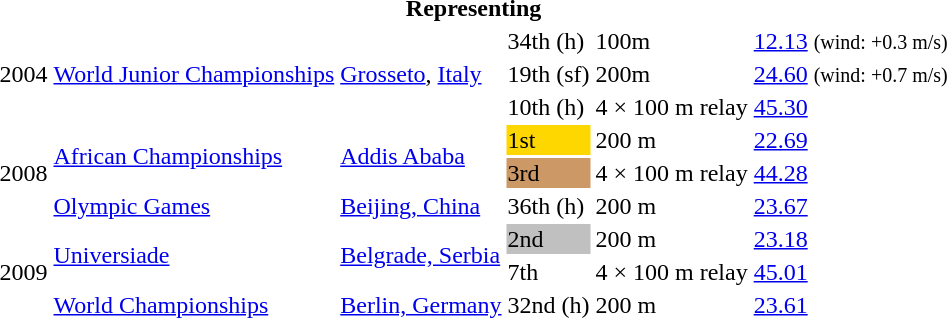<table>
<tr>
<th colspan="6">Representing </th>
</tr>
<tr>
<td rowspan=3>2004</td>
<td rowspan=3><a href='#'>World Junior Championships</a></td>
<td rowspan=3><a href='#'>Grosseto</a>, <a href='#'>Italy</a></td>
<td>34th (h)</td>
<td>100m</td>
<td><a href='#'>12.13</a> <small>(wind: +0.3 m/s)</small></td>
</tr>
<tr>
<td>19th (sf)</td>
<td>200m</td>
<td><a href='#'>24.60</a> <small>(wind: +0.7 m/s)</small></td>
</tr>
<tr>
<td>10th (h)</td>
<td>4 × 100 m relay</td>
<td><a href='#'>45.30</a></td>
</tr>
<tr>
<td rowspan=3>2008</td>
<td rowspan=2><a href='#'>African Championships</a></td>
<td rowspan=2><a href='#'>Addis Ababa</a></td>
<td bgcolor=gold>1st</td>
<td>200 m</td>
<td><a href='#'>22.69</a></td>
</tr>
<tr>
<td bgcolor=cc9966>3rd</td>
<td>4 × 100 m relay</td>
<td><a href='#'>44.28</a></td>
</tr>
<tr>
<td><a href='#'>Olympic Games</a></td>
<td><a href='#'>Beijing, China</a></td>
<td>36th (h)</td>
<td>200 m</td>
<td><a href='#'>23.67</a></td>
</tr>
<tr>
<td rowspan=3>2009</td>
<td rowspan=2><a href='#'>Universiade</a></td>
<td rowspan=2><a href='#'>Belgrade, Serbia</a></td>
<td bgcolor="silver">2nd</td>
<td>200 m</td>
<td><a href='#'>23.18</a></td>
</tr>
<tr>
<td>7th</td>
<td>4 × 100 m relay</td>
<td><a href='#'>45.01</a></td>
</tr>
<tr>
<td><a href='#'>World Championships</a></td>
<td><a href='#'>Berlin, Germany</a></td>
<td>32nd (h)</td>
<td>200 m</td>
<td><a href='#'>23.61</a></td>
</tr>
</table>
